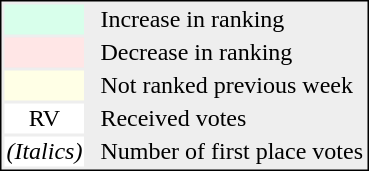<table style="border:1px solid black; float:right; background:#eeeeee;">
<tr>
<td style="background:#D8FFEB; width:20px;"></td>
<td> </td>
<td>Increase in ranking</td>
</tr>
<tr>
<td style="background:#FFE6E6; width:20px;"></td>
<td> </td>
<td>Decrease in ranking</td>
</tr>
<tr>
<td style="background:#FFFFE6; width:20px;"></td>
<td> </td>
<td>Not ranked previous week</td>
</tr>
<tr>
<td align="center" style="background:#FFFFFF; width:20px;">RV</td>
<td> </td>
<td>Received votes</td>
</tr>
<tr>
<td style="background:#FFFFFF; width:20px;"><em>(Italics)</em></td>
<td> </td>
<td>Number of first place votes</td>
</tr>
</table>
